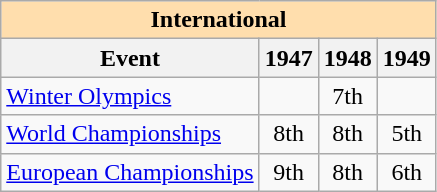<table class="wikitable" style="text-align:center">
<tr>
<th style="background-color: #ffdead; " colspan=4 align=center><strong>International</strong></th>
</tr>
<tr>
<th>Event</th>
<th>1947</th>
<th>1948</th>
<th>1949</th>
</tr>
<tr>
<td align=left><a href='#'>Winter Olympics</a></td>
<td></td>
<td>7th</td>
<td></td>
</tr>
<tr>
<td align=left><a href='#'>World Championships</a></td>
<td>8th</td>
<td>8th</td>
<td>5th</td>
</tr>
<tr>
<td align=left><a href='#'>European Championships</a></td>
<td>9th</td>
<td>8th</td>
<td>6th</td>
</tr>
</table>
